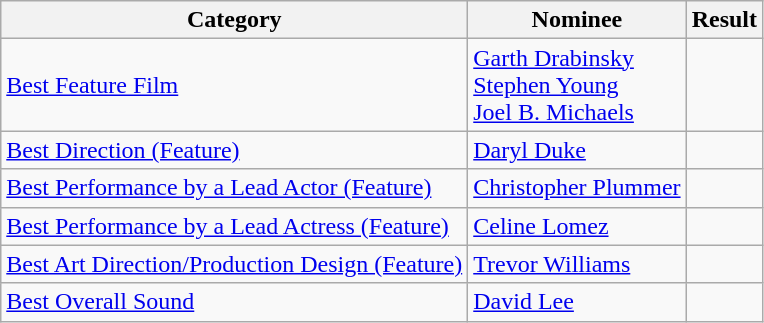<table class="wikitable plainrowheaders sortable">
<tr>
<th>Category</th>
<th>Nominee</th>
<th>Result</th>
</tr>
<tr>
<td><a href='#'>Best Feature Film</a></td>
<td><a href='#'>Garth Drabinsky</a><br><a href='#'>Stephen Young</a><br><a href='#'>Joel B. Michaels</a></td>
<td></td>
</tr>
<tr>
<td><a href='#'>Best Direction (Feature)</a></td>
<td><a href='#'>Daryl Duke</a></td>
<td></td>
</tr>
<tr>
<td><a href='#'>Best Performance by a Lead Actor (Feature)</a></td>
<td><a href='#'>Christopher Plummer</a></td>
<td></td>
</tr>
<tr>
<td><a href='#'>Best Performance by a Lead Actress (Feature)</a></td>
<td><a href='#'>Celine Lomez</a></td>
<td></td>
</tr>
<tr>
<td><a href='#'>Best Art Direction/Production Design (Feature)</a></td>
<td><a href='#'>Trevor Williams</a></td>
<td></td>
</tr>
<tr>
<td><a href='#'>Best Overall Sound</a></td>
<td><a href='#'>David Lee</a></td>
<td></td>
</tr>
</table>
